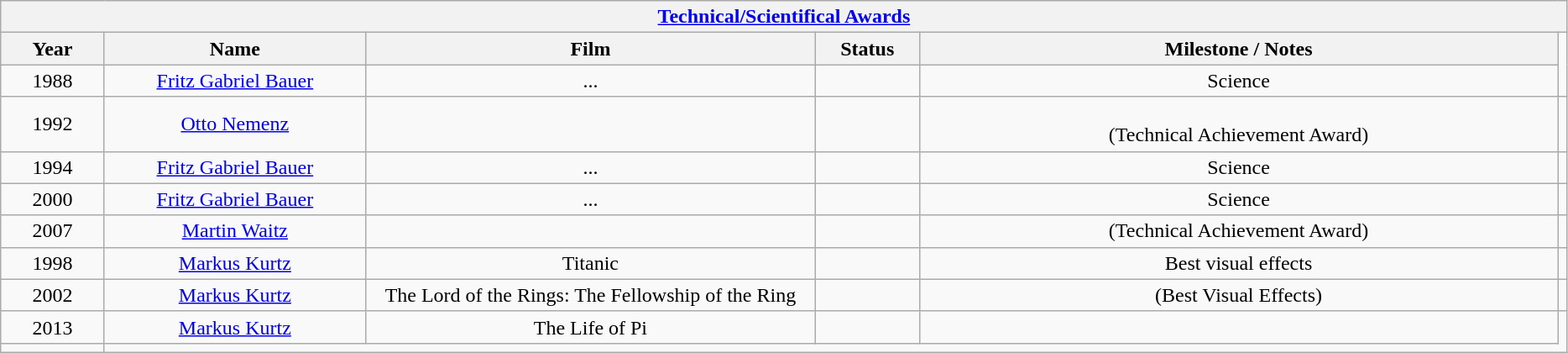<table class="wikitable" style="text-align: center">
<tr>
<th colspan=6 style="text-align:center;"><a href='#'>Technical/Scientifical Awards</a></th>
</tr>
<tr>
<th style="width:075px;">Year</th>
<th style="width:200px;">Name</th>
<th style="width:350px;">Film</th>
<th style="width:075px;">Status</th>
<th style="width:500px;">Milestone / Notes</th>
</tr>
<tr>
<td>1988</td>
<td><a href='#'>Fritz Gabriel Bauer</a></td>
<td>...</td>
<td></td>
<td>Science</td>
</tr>
<tr>
<td>1992</td>
<td><a href='#'>Otto Nemenz</a></td>
<td></td>
<td></td>
<td><br>(Technical Achievement Award)</td>
<td></td>
</tr>
<tr>
<td>1994</td>
<td><a href='#'>Fritz Gabriel Bauer</a></td>
<td>...</td>
<td></td>
<td>Science</td>
<td></td>
</tr>
<tr>
<td>2000</td>
<td><a href='#'>Fritz Gabriel Bauer</a></td>
<td>...</td>
<td></td>
<td>Science</td>
<td></td>
</tr>
<tr>
<td>2007</td>
<td><a href='#'>Martin Waitz</a></td>
<td></td>
<td></td>
<td>(Technical Achievement Award)</td>
<td></td>
</tr>
<tr>
<td>1998</td>
<td><a href='#'>Markus Kurtz</a></td>
<td>Titanic</td>
<td></td>
<td>Best visual effects</td>
<td></td>
</tr>
<tr>
<td>2002</td>
<td><a href='#'>Markus Kurtz</a></td>
<td>The Lord of the Rings: The Fellowship of the Ring</td>
<td></td>
<td>(Best Visual Effects)</td>
<td></td>
</tr>
<tr>
<td>2013</td>
<td><a href='#'>Markus Kurtz</a></td>
<td>The Life of Pi</td>
<td></td>
<td></td>
</tr>
<tr>
<td></td>
</tr>
</table>
